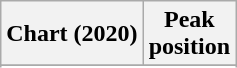<table class="wikitable sortable plainrowheaders" style="text-align:center">
<tr>
<th scope="col">Chart (2020)</th>
<th scope="col">Peak<br>position</th>
</tr>
<tr>
</tr>
<tr>
</tr>
<tr>
</tr>
<tr>
</tr>
<tr>
</tr>
</table>
